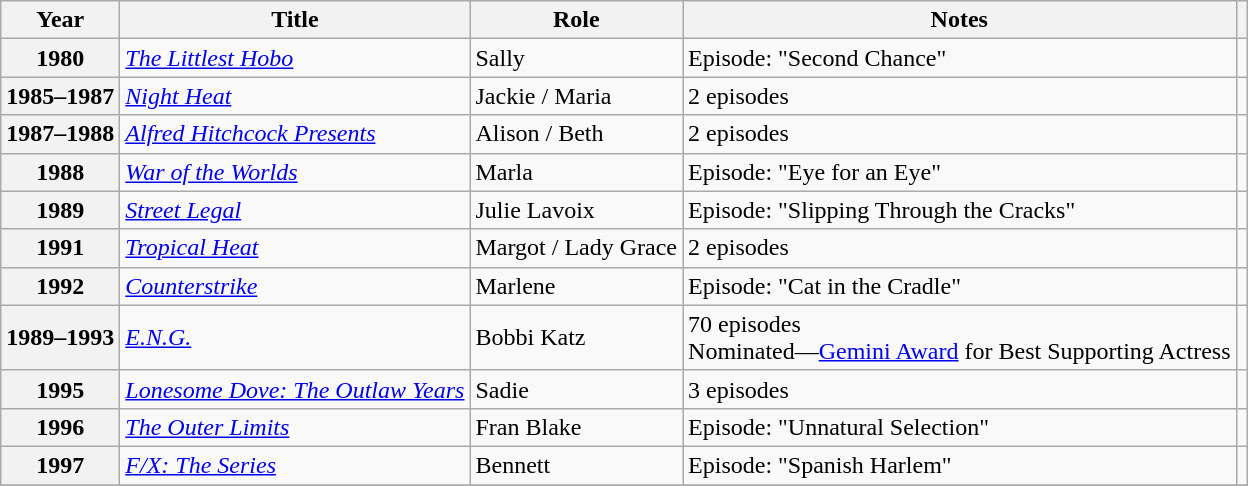<table class="wikitable plainrowheaders sortable" style="margin-right: 0;">
<tr>
<th scope="col">Year</th>
<th scope="col">Title</th>
<th scope="col">Role</th>
<th scope="col" class="unsortable">Notes</th>
<th scope="col" class="unsortable"></th>
</tr>
<tr>
<th scope="row">1980</th>
<td data-sort-value="Littlest Hobo, The"><em><a href='#'>The Littlest Hobo</a></em></td>
<td>Sally</td>
<td>Episode: "Second Chance"</td>
<td style="text-align:center;"></td>
</tr>
<tr>
<th scope="row">1985–1987</th>
<td><em><a href='#'>Night Heat</a></em></td>
<td>Jackie / Maria</td>
<td>2 episodes</td>
<td style="text-align:center;"><br></td>
</tr>
<tr>
<th scope="row">1987–1988</th>
<td><em><a href='#'>Alfred Hitchcock Presents</a></em></td>
<td>Alison / Beth</td>
<td>2 episodes</td>
<td style="text-align:center;"></td>
</tr>
<tr>
<th scope="row">1988</th>
<td><em><a href='#'>War of the Worlds</a></em></td>
<td>Marla</td>
<td>Episode: "Eye for an Eye"</td>
<td style="text-align:center;"></td>
</tr>
<tr>
<th scope="row">1989</th>
<td><em><a href='#'>Street Legal</a></em></td>
<td>Julie Lavoix</td>
<td>Episode: "Slipping Through the Cracks"</td>
<td style="text-align:center;"></td>
</tr>
<tr>
<th scope="row">1991</th>
<td><em><a href='#'>Tropical Heat</a></em></td>
<td>Margot / Lady Grace</td>
<td>2 episodes</td>
<td style="text-align:center;"></td>
</tr>
<tr>
<th scope="row">1992</th>
<td><em><a href='#'>Counterstrike</a></em></td>
<td>Marlene</td>
<td>Episode: "Cat in the Cradle"</td>
<td style="text-align:center;"></td>
</tr>
<tr>
<th scope="row">1989–1993</th>
<td><em><a href='#'>E.N.G.</a></em></td>
<td>Bobbi Katz</td>
<td>70 episodes<br>Nominated—<a href='#'>Gemini Award</a> for Best Supporting Actress</td>
<td style="text-align:center;"></td>
</tr>
<tr>
<th scope="row">1995</th>
<td><em><a href='#'>Lonesome Dove: The Outlaw Years</a></em></td>
<td>Sadie</td>
<td>3 episodes</td>
<td style="text-align:center;"></td>
</tr>
<tr>
<th scope="row">1996</th>
<td data-sort-value="Outer Limits, The"><em><a href='#'>The Outer Limits</a></em></td>
<td>Fran Blake</td>
<td>Episode: "Unnatural Selection"</td>
<td style="text-align:center;"></td>
</tr>
<tr>
<th scope="row">1997</th>
<td><em><a href='#'>F/X: The Series</a></em></td>
<td>Bennett</td>
<td>Episode: "Spanish Harlem"</td>
<td style="text-align:center;"></td>
</tr>
<tr>
</tr>
</table>
